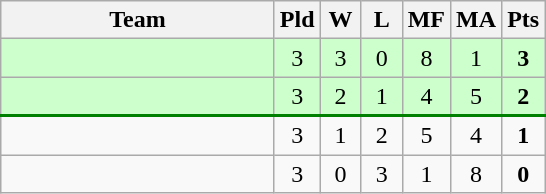<table class=wikitable style="text-align:center">
<tr>
<th width=175>Team</th>
<th width=20>Pld</th>
<th width=20>W</th>
<th width=20>L</th>
<th width=20>MF</th>
<th width=20>MA</th>
<th width=20>Pts</th>
</tr>
<tr bgcolor=ccffcc>
<td style="text-align:left"></td>
<td>3</td>
<td>3</td>
<td>0</td>
<td>8</td>
<td>1</td>
<td><strong>3</strong></td>
</tr>
<tr bgcolor=ccffcc style="border-bottom:2px solid green;">
<td style="text-align:left"></td>
<td>3</td>
<td>2</td>
<td>1</td>
<td>4</td>
<td>5</td>
<td><strong>2</strong></td>
</tr>
<tr>
<td style="text-align:left"></td>
<td>3</td>
<td>1</td>
<td>2</td>
<td>5</td>
<td>4</td>
<td><strong>1</strong></td>
</tr>
<tr>
<td style="text-align:left"></td>
<td>3</td>
<td>0</td>
<td>3</td>
<td>1</td>
<td>8</td>
<td><strong>0</strong></td>
</tr>
</table>
